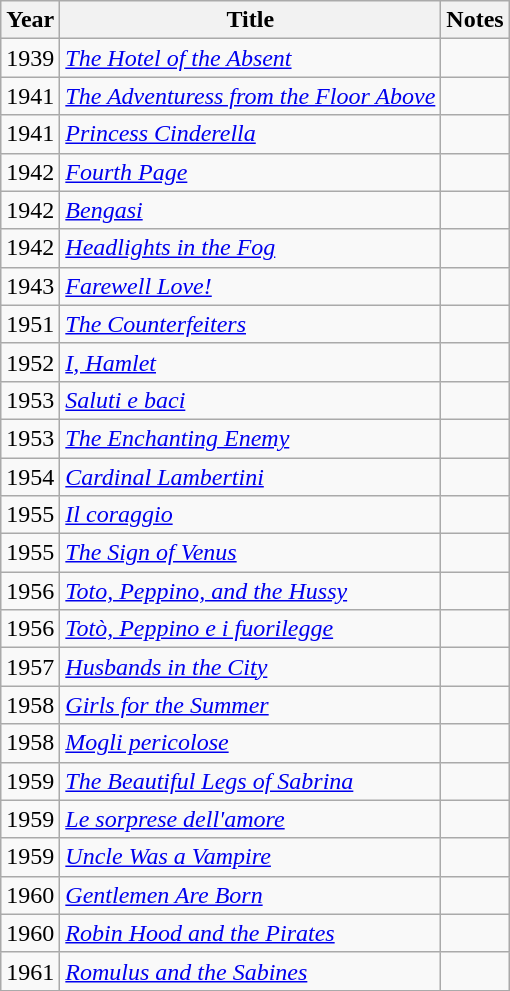<table class="wikitable sortable">
<tr>
<th>Year</th>
<th>Title</th>
<th class="unsortable">Notes</th>
</tr>
<tr>
<td>1939</td>
<td><em><a href='#'>The Hotel of the Absent</a></em></td>
<td></td>
</tr>
<tr>
<td>1941</td>
<td><em><a href='#'>The Adventuress from the Floor Above</a></em></td>
<td></td>
</tr>
<tr>
<td>1941</td>
<td><em><a href='#'>Princess Cinderella</a></em></td>
<td></td>
</tr>
<tr>
<td>1942</td>
<td><em><a href='#'>Fourth Page</a></em></td>
<td></td>
</tr>
<tr>
<td>1942</td>
<td><em><a href='#'>Bengasi</a></em></td>
<td></td>
</tr>
<tr>
<td>1942</td>
<td><em><a href='#'>Headlights in the Fog</a></em></td>
<td></td>
</tr>
<tr>
<td>1943</td>
<td><em><a href='#'>Farewell Love!</a></em></td>
<td></td>
</tr>
<tr>
<td>1951</td>
<td><em><a href='#'>The Counterfeiters</a></em></td>
<td></td>
</tr>
<tr>
<td>1952</td>
<td><em><a href='#'>I, Hamlet</a></em></td>
<td></td>
</tr>
<tr>
<td>1953</td>
<td><em><a href='#'>Saluti e baci</a></em></td>
<td></td>
</tr>
<tr>
<td>1953</td>
<td><em><a href='#'>The Enchanting Enemy</a></em></td>
<td></td>
</tr>
<tr>
<td>1954</td>
<td><em><a href='#'>Cardinal Lambertini</a></em></td>
<td></td>
</tr>
<tr>
<td>1955</td>
<td><em><a href='#'>Il coraggio</a></em></td>
<td></td>
</tr>
<tr>
<td>1955</td>
<td><em><a href='#'>The Sign of Venus</a></em></td>
<td></td>
</tr>
<tr>
<td>1956</td>
<td><em><a href='#'>Toto, Peppino, and the Hussy</a></em></td>
<td></td>
</tr>
<tr>
<td>1956</td>
<td><em><a href='#'>Totò, Peppino e i fuorilegge</a></em></td>
<td></td>
</tr>
<tr>
<td>1957</td>
<td><em><a href='#'>Husbands in the City</a></em></td>
<td></td>
</tr>
<tr>
<td>1958</td>
<td><em><a href='#'>Girls for the Summer</a></em></td>
<td></td>
</tr>
<tr>
<td>1958</td>
<td><em><a href='#'>Mogli pericolose</a></em></td>
<td></td>
</tr>
<tr>
<td>1959</td>
<td><em><a href='#'>The Beautiful Legs of Sabrina</a></em></td>
<td></td>
</tr>
<tr>
<td>1959</td>
<td><em><a href='#'>Le sorprese dell'amore</a></em></td>
<td></td>
</tr>
<tr>
<td>1959</td>
<td><em><a href='#'>Uncle Was a Vampire</a></em></td>
<td></td>
</tr>
<tr>
<td>1960</td>
<td><em><a href='#'>Gentlemen Are Born</a></em></td>
<td></td>
</tr>
<tr>
<td>1960</td>
<td><em><a href='#'>Robin Hood and the Pirates</a></em></td>
<td></td>
</tr>
<tr>
<td>1961</td>
<td><em><a href='#'>Romulus and the Sabines</a></em></td>
</tr>
</table>
